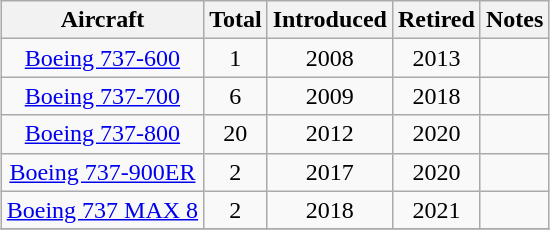<table class="wikitable" style="margin:1em auto; border-collapse:collapse;text-align:center">
<tr>
<th>Aircraft</th>
<th>Total</th>
<th>Introduced</th>
<th>Retired</th>
<th>Notes</th>
</tr>
<tr>
<td><a href='#'>Boeing 737-600</a></td>
<td>1</td>
<td>2008</td>
<td>2013</td>
<td></td>
</tr>
<tr>
<td><a href='#'>Boeing 737-700</a></td>
<td>6</td>
<td>2009</td>
<td>2018</td>
<td></td>
</tr>
<tr>
<td><a href='#'>Boeing 737-800</a></td>
<td>20</td>
<td>2012</td>
<td>2020</td>
<td></td>
</tr>
<tr>
<td><a href='#'>Boeing 737-900ER</a></td>
<td>2</td>
<td>2017</td>
<td>2020</td>
<td></td>
</tr>
<tr>
<td><a href='#'>Boeing 737 MAX 8</a></td>
<td>2</td>
<td>2018</td>
<td>2021</td>
<td></td>
</tr>
<tr>
</tr>
</table>
